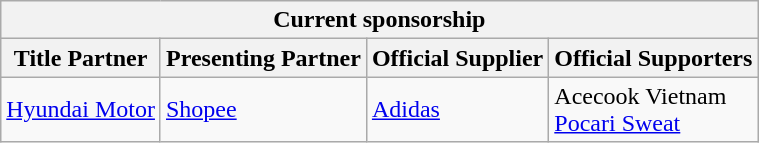<table class="wikitable">
<tr>
<th colspan="4">Current sponsorship</th>
</tr>
<tr>
<th>Title Partner</th>
<th>Presenting Partner</th>
<th>Official Supplier</th>
<th>Official Supporters</th>
</tr>
<tr>
<td><a href='#'>Hyundai Motor</a></td>
<td><a href='#'>Shopee</a></td>
<td><a href='#'>Adidas</a></td>
<td>Acecook Vietnam<br><a href='#'>Pocari Sweat</a></td>
</tr>
</table>
